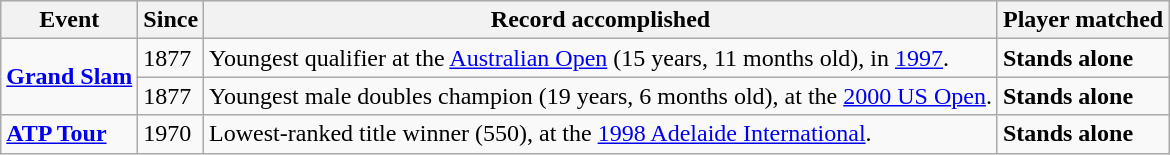<table class=wikitable>
<tr style="background:#efefef;">
<th>Event</th>
<th>Since</th>
<th>Record accomplished</th>
<th>Player matched</th>
</tr>
<tr>
<td rowspan="2"><a href='#'><strong>Grand Slam</strong></a></td>
<td>1877</td>
<td>Youngest qualifier at the <a href='#'>Australian Open</a> (15 years, 11 months old), in <a href='#'>1997</a>.</td>
<td><strong>Stands alone</strong></td>
</tr>
<tr>
<td>1877</td>
<td>Youngest male doubles champion (19 years, 6 months old), at the <a href='#'>2000 US Open</a>.</td>
<td><strong>Stands alone</strong></td>
</tr>
<tr>
<td><strong><a href='#'>ATP Tour</a></strong></td>
<td>1970</td>
<td>Lowest-ranked title winner (550), at the <a href='#'>1998 Adelaide International</a>.</td>
<td><strong>Stands alone</strong></td>
</tr>
</table>
